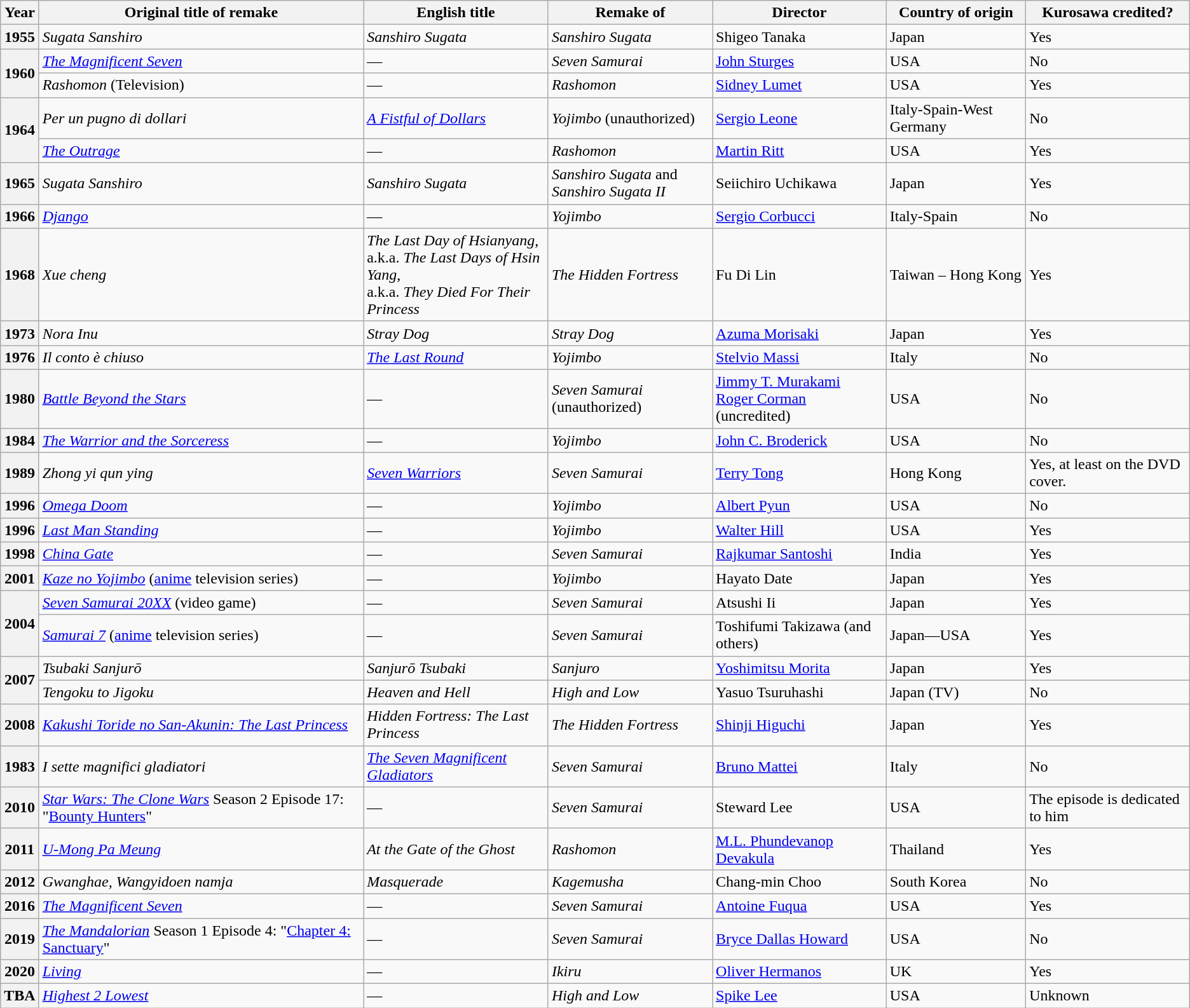<table class="wikitable plainrowheaders sortable">
<tr>
<th scope="col">Year</th>
<th scope="col">Original title of remake</th>
<th scope="col">English title</th>
<th scope="col">Remake of</th>
<th scope="col">Director</th>
<th scope="col">Country of origin</th>
<th scope="col">Kurosawa credited?</th>
</tr>
<tr>
<th scope="row">1955</th>
<td><em>Sugata Sanshiro</em></td>
<td><em>Sanshiro Sugata</em></td>
<td><em>Sanshiro Sugata</em></td>
<td>Shigeo Tanaka</td>
<td>Japan</td>
<td>Yes</td>
</tr>
<tr>
<th scope="row" rowspan=2>1960</th>
<td><em><a href='#'>The Magnificent Seven</a></em></td>
<td>—</td>
<td><em>Seven Samurai</em></td>
<td><a href='#'>John Sturges</a></td>
<td>USA</td>
<td>No</td>
</tr>
<tr>
<td><em>Rashomon</em> (Television)</td>
<td>—</td>
<td><em>Rashomon</em></td>
<td><a href='#'>Sidney Lumet</a></td>
<td>USA</td>
<td>Yes</td>
</tr>
<tr>
<th scope="row" rowspan=2>1964</th>
<td><em>Per un pugno di dollari</em></td>
<td><em><a href='#'>A Fistful of Dollars</a></em></td>
<td><em>Yojimbo</em> (unauthorized)</td>
<td><a href='#'>Sergio Leone</a></td>
<td>Italy-Spain-West Germany</td>
<td>No</td>
</tr>
<tr>
<td><em><a href='#'>The Outrage</a></em></td>
<td>—</td>
<td><em>Rashomon</em></td>
<td><a href='#'>Martin Ritt</a></td>
<td>USA</td>
<td>Yes</td>
</tr>
<tr>
<th scope="row">1965</th>
<td><em>Sugata Sanshiro</em></td>
<td><em>Sanshiro Sugata</em></td>
<td><em>Sanshiro Sugata</em> and <br><em>Sanshiro Sugata II</em></td>
<td>Seiichiro Uchikawa</td>
<td>Japan</td>
<td>Yes</td>
</tr>
<tr>
<th scope="row">1966</th>
<td><em><a href='#'>Django</a></em></td>
<td>—</td>
<td><em>Yojimbo</em></td>
<td><a href='#'>Sergio Corbucci</a></td>
<td>Italy-Spain</td>
<td>No</td>
</tr>
<tr>
<th scope="row">1968</th>
<td><em>Xue cheng</em></td>
<td><em>The Last Day of Hsianyang</em>, <br>a.k.a. <em>The Last Days of Hsin Yang</em>, <br>a.k.a. <em>They Died For Their Princess</em></td>
<td><em>The Hidden Fortress</em></td>
<td>Fu Di Lin</td>
<td>Taiwan – Hong Kong</td>
<td>Yes</td>
</tr>
<tr>
<th scope="row">1973</th>
<td><em>Nora Inu</em></td>
<td><em>Stray Dog</em></td>
<td><em>Stray Dog</em></td>
<td><a href='#'>Azuma Morisaki</a></td>
<td>Japan</td>
<td>Yes</td>
</tr>
<tr>
<th scope="row">1976</th>
<td><em>Il conto è chiuso</em></td>
<td><em><a href='#'>The Last Round</a></em></td>
<td><em>Yojimbo</em></td>
<td><a href='#'>Stelvio Massi</a></td>
<td>Italy</td>
<td>No<br></td>
</tr>
<tr>
<th scope="row">1980</th>
<td><em><a href='#'>Battle Beyond the Stars</a></em></td>
<td>—</td>
<td><em>Seven Samurai</em> (unauthorized)</td>
<td><a href='#'>Jimmy T. Murakami</a> <br><a href='#'>Roger Corman</a> (uncredited)</td>
<td>USA</td>
<td>No</td>
</tr>
<tr>
<th scope="row">1984</th>
<td><em><a href='#'>The Warrior and the Sorceress</a></em></td>
<td>—</td>
<td><em>Yojimbo</em></td>
<td><a href='#'>John C. Broderick</a></td>
<td>USA</td>
<td>No</td>
</tr>
<tr>
<th scope="row">1989</th>
<td><em>Zhong yi qun ying</em></td>
<td><em><a href='#'>Seven Warriors</a></em></td>
<td><em>Seven Samurai</em></td>
<td><a href='#'>Terry Tong</a></td>
<td>Hong Kong</td>
<td>Yes, at least on the DVD cover.</td>
</tr>
<tr>
<th scope="row">1996</th>
<td><em><a href='#'>Omega Doom</a></em></td>
<td>—</td>
<td><em>Yojimbo</em></td>
<td><a href='#'>Albert Pyun</a></td>
<td>USA</td>
<td>No</td>
</tr>
<tr>
<th scope="row">1996</th>
<td><em><a href='#'>Last Man Standing</a></em></td>
<td>—</td>
<td><em>Yojimbo</em></td>
<td><a href='#'>Walter Hill</a></td>
<td>USA</td>
<td>Yes</td>
</tr>
<tr>
<th scope="row">1998</th>
<td><em><a href='#'>China Gate</a></em></td>
<td>—</td>
<td><em>Seven Samurai</em></td>
<td><a href='#'>Rajkumar Santoshi</a></td>
<td>India</td>
<td>Yes</td>
</tr>
<tr>
<th scope="row">2001</th>
<td><em><a href='#'>Kaze no Yojimbo</a></em> (<a href='#'>anime</a> television series)</td>
<td>—</td>
<td><em>Yojimbo</em></td>
<td>Hayato Date</td>
<td>Japan</td>
<td>Yes</td>
</tr>
<tr>
<th scope="row" rowspan=2>2004</th>
<td><em><a href='#'>Seven Samurai 20XX</a></em> (video game)</td>
<td>—</td>
<td><em>Seven Samurai</em></td>
<td>Atsushi Ii</td>
<td>Japan</td>
<td>Yes</td>
</tr>
<tr>
<td><em><a href='#'>Samurai 7</a></em> (<a href='#'>anime</a> television series)</td>
<td>—</td>
<td><em>Seven Samurai</em></td>
<td>Toshifumi Takizawa (and others)</td>
<td>Japan—USA</td>
<td>Yes</td>
</tr>
<tr>
<th scope="row" rowspan=2>2007</th>
<td><em>Tsubaki Sanjurō</em></td>
<td><em>Sanjurō Tsubaki</em></td>
<td><em>Sanjuro</em></td>
<td><a href='#'>Yoshimitsu Morita</a></td>
<td>Japan</td>
<td>Yes</td>
</tr>
<tr>
<td><em>Tengoku to Jigoku</em></td>
<td><em>Heaven and Hell</em></td>
<td><em>High and Low</em></td>
<td>Yasuo Tsuruhashi</td>
<td>Japan (TV)</td>
<td>No</td>
</tr>
<tr>
<th scope="row">2008</th>
<td><em><a href='#'>Kakushi Toride no San-Akunin: The Last Princess</a></em></td>
<td><em>Hidden Fortress: The Last Princess</em></td>
<td><em>The Hidden Fortress</em></td>
<td><a href='#'>Shinji Higuchi</a></td>
<td>Japan</td>
<td>Yes</td>
</tr>
<tr>
<th scope="row">1983</th>
<td><em>I sette magnifici gladiatori</em></td>
<td><em><a href='#'>The Seven Magnificent Gladiators</a></em></td>
<td><em>Seven Samurai</em></td>
<td><a href='#'>Bruno Mattei</a></td>
<td>Italy</td>
<td>No</td>
</tr>
<tr>
<th scope="row">2010</th>
<td><em><a href='#'>Star Wars: The Clone Wars</a></em> Season 2 Episode 17: "<a href='#'>Bounty Hunters</a>"</td>
<td>—</td>
<td><em>Seven Samurai</em></td>
<td>Steward Lee</td>
<td>USA</td>
<td>The episode is dedicated to him</td>
</tr>
<tr>
<th scope="row">2011</th>
<td><a href='#'><em>U-Mong Pa Meung</em></a></td>
<td><em>At the Gate of the Ghost</em></td>
<td><em>Rashomon</em></td>
<td><a href='#'>M.L. Phundevanop Devakula</a></td>
<td>Thailand</td>
<td>Yes</td>
</tr>
<tr>
<th scope="row">2012</th>
<td><em>Gwanghae, Wangyidoen namja</em></td>
<td><em>Masquerade</em></td>
<td><em>Kagemusha</em></td>
<td>Chang-min Choo</td>
<td>South Korea</td>
<td>No</td>
</tr>
<tr>
<th scope="row">2016</th>
<td><em><a href='#'>The Magnificent Seven</a></em></td>
<td>—</td>
<td><em>Seven Samurai</em></td>
<td><a href='#'>Antoine Fuqua</a></td>
<td>USA</td>
<td>Yes</td>
</tr>
<tr>
<th scope="row">2019</th>
<td><em><a href='#'>The Mandalorian</a></em> Season 1 Episode 4: "<a href='#'>Chapter 4: Sanctuary</a>"</td>
<td>—</td>
<td><em>Seven Samurai</em></td>
<td><a href='#'>Bryce Dallas Howard</a></td>
<td>USA</td>
<td>No</td>
</tr>
<tr>
<th scope="row">2020</th>
<td><em><a href='#'>Living</a></em></td>
<td>—</td>
<td><em>Ikiru</em></td>
<td><a href='#'>Oliver Hermanos</a></td>
<td>UK</td>
<td>Yes</td>
</tr>
<tr>
<th scope="row">TBA</th>
<td><em><a href='#'>Highest 2 Lowest</a></em></td>
<td>—</td>
<td><em>High and Low</em></td>
<td><a href='#'>Spike Lee</a></td>
<td>USA</td>
<td>Unknown</td>
</tr>
</table>
